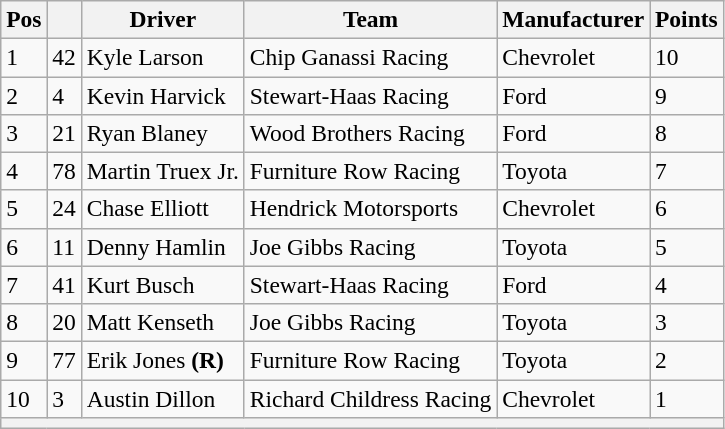<table class="wikitable" style="font-size:98%">
<tr>
<th>Pos</th>
<th></th>
<th>Driver</th>
<th>Team</th>
<th>Manufacturer</th>
<th>Points</th>
</tr>
<tr>
<td>1</td>
<td>42</td>
<td>Kyle Larson</td>
<td>Chip Ganassi Racing</td>
<td>Chevrolet</td>
<td>10</td>
</tr>
<tr>
<td>2</td>
<td>4</td>
<td>Kevin Harvick</td>
<td>Stewart-Haas Racing</td>
<td>Ford</td>
<td>9</td>
</tr>
<tr>
<td>3</td>
<td>21</td>
<td>Ryan Blaney</td>
<td>Wood Brothers Racing</td>
<td>Ford</td>
<td>8</td>
</tr>
<tr>
<td>4</td>
<td>78</td>
<td>Martin Truex Jr.</td>
<td>Furniture Row Racing</td>
<td>Toyota</td>
<td>7</td>
</tr>
<tr>
<td>5</td>
<td>24</td>
<td>Chase Elliott</td>
<td>Hendrick Motorsports</td>
<td>Chevrolet</td>
<td>6</td>
</tr>
<tr>
<td>6</td>
<td>11</td>
<td>Denny Hamlin</td>
<td>Joe Gibbs Racing</td>
<td>Toyota</td>
<td>5</td>
</tr>
<tr>
<td>7</td>
<td>41</td>
<td>Kurt Busch</td>
<td>Stewart-Haas Racing</td>
<td>Ford</td>
<td>4</td>
</tr>
<tr>
<td>8</td>
<td>20</td>
<td>Matt Kenseth</td>
<td>Joe Gibbs Racing</td>
<td>Toyota</td>
<td>3</td>
</tr>
<tr>
<td>9</td>
<td>77</td>
<td>Erik Jones <strong>(R)</strong></td>
<td>Furniture Row Racing</td>
<td>Toyota</td>
<td>2</td>
</tr>
<tr>
<td>10</td>
<td>3</td>
<td>Austin Dillon</td>
<td>Richard Childress Racing</td>
<td>Chevrolet</td>
<td>1</td>
</tr>
<tr>
<th colspan="6"></th>
</tr>
</table>
